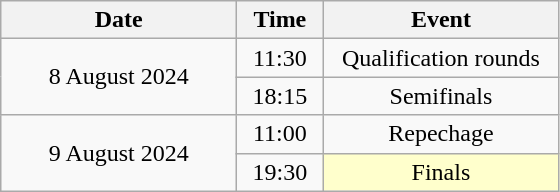<table class = "wikitable" style="text-align:center;">
<tr>
<th width=150>Date</th>
<th width=50>Time</th>
<th width=150>Event</th>
</tr>
<tr>
<td rowspan=2>8 August 2024</td>
<td>11:30</td>
<td>Qualification rounds</td>
</tr>
<tr>
<td>18:15</td>
<td>Semifinals</td>
</tr>
<tr>
<td rowspan=2>9 August 2024</td>
<td>11:00</td>
<td>Repechage</td>
</tr>
<tr>
<td>19:30</td>
<td bgcolor=ffffcc>Finals</td>
</tr>
</table>
